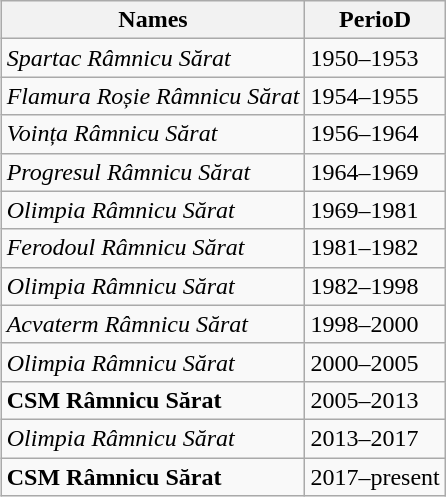<table class="wikitable" style="text-align: left" align="right">
<tr>
<th>Names</th>
<th>PerioD</th>
</tr>
<tr>
<td><em>Spartac Râmnicu Sărat</em></td>
<td>1950–1953</td>
</tr>
<tr>
<td><em>Flamura Roșie Râmnicu Sărat</em></td>
<td>1954–1955</td>
</tr>
<tr>
<td><em>Voința Râmnicu Sărat</em></td>
<td>1956–1964</td>
</tr>
<tr>
<td><em>Progresul Râmnicu Sărat</em></td>
<td>1964–1969</td>
</tr>
<tr>
<td><em>Olimpia Râmnicu Sărat</em></td>
<td>1969–1981</td>
</tr>
<tr>
<td><em>Ferodoul Râmnicu Sărat</em></td>
<td>1981–1982</td>
</tr>
<tr>
<td><em>Olimpia Râmnicu Sărat</em></td>
<td>1982–1998</td>
</tr>
<tr>
<td><em>Acvaterm Râmnicu Sărat</em></td>
<td>1998–2000</td>
</tr>
<tr>
<td><em>Olimpia Râmnicu Sărat</em></td>
<td>2000–2005</td>
</tr>
<tr>
<td><strong>CSM Râmnicu Sărat</strong></td>
<td>2005–2013</td>
</tr>
<tr>
<td><em>Olimpia Râmnicu Sărat</em></td>
<td>2013–2017</td>
</tr>
<tr>
<td><strong>CSM Râmnicu Sărat</strong></td>
<td>2017–present</td>
</tr>
</table>
